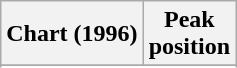<table class="wikitable sortable plainrowheaders" style="text-align:center;">
<tr>
<th scope="col">Chart (1996)</th>
<th scope="col">Peak<br>position</th>
</tr>
<tr>
</tr>
<tr>
</tr>
<tr>
</tr>
</table>
